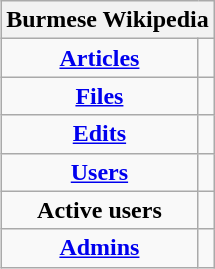<table class="wikitable sortable" align=right style="text-align: center;">
<tr>
<th colspan=4>Burmese Wikipedia </th>
</tr>
<tr>
<td><strong><a href='#'>Articles</a></strong></td>
<td></td>
</tr>
<tr>
<td><strong><a href='#'>Files</a></strong></td>
<td></td>
</tr>
<tr>
<td><strong><a href='#'>Edits</a></strong></td>
<td></td>
</tr>
<tr>
<td><strong><a href='#'>Users</a></strong></td>
<td></td>
</tr>
<tr>
<td><strong>Active users</strong></td>
<td></td>
</tr>
<tr>
<td><strong><a href='#'>Admins</a></strong></td>
<td></td>
</tr>
</table>
